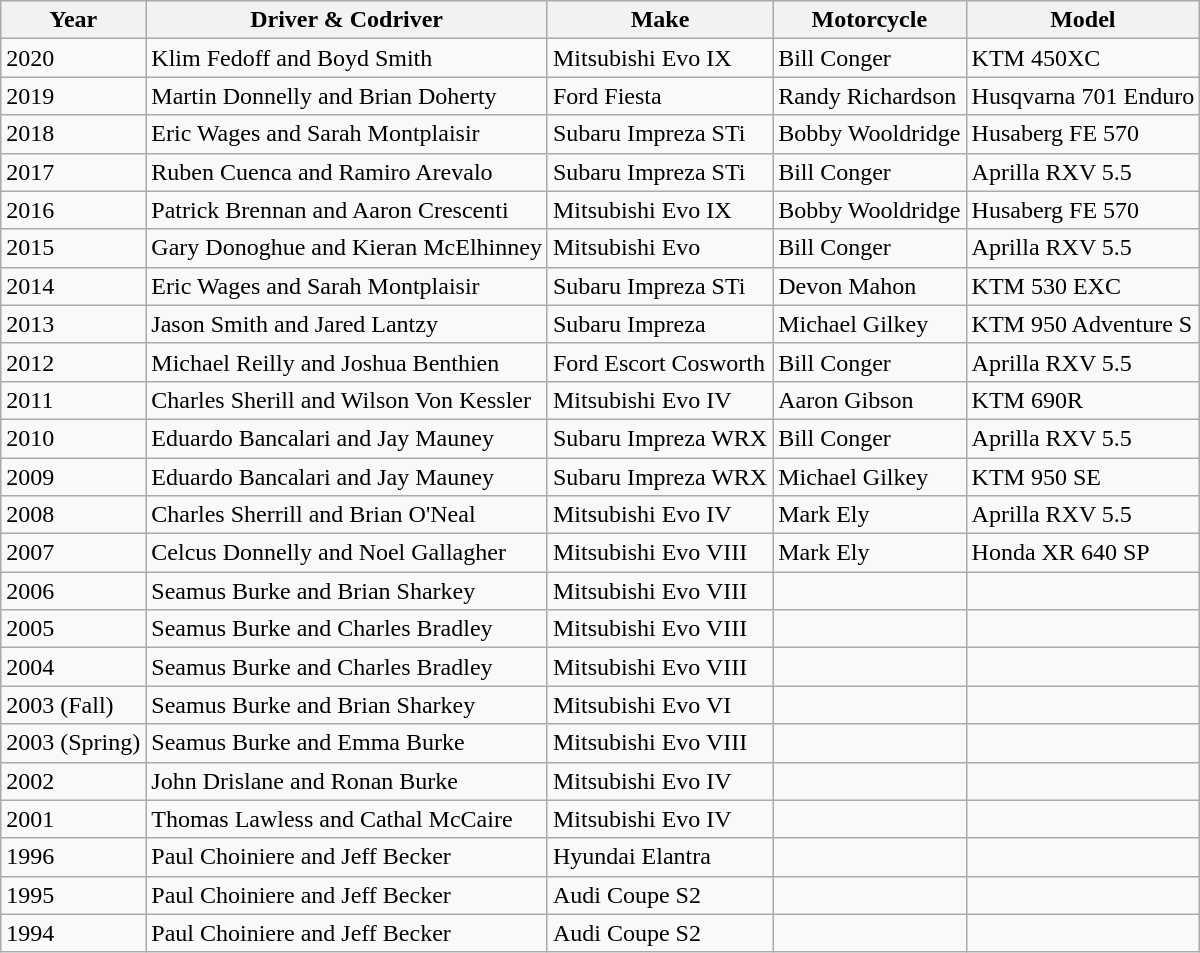<table class="wikitable" border="1">
<tr>
<th>Year</th>
<th>Driver & Codriver</th>
<th>Make</th>
<th>Motorcycle</th>
<th>Model</th>
</tr>
<tr>
<td>2020</td>
<td>Klim Fedoff and Boyd Smith</td>
<td>Mitsubishi Evo IX</td>
<td>Bill Conger</td>
<td>KTM 450XC</td>
</tr>
<tr>
<td>2019</td>
<td>Martin Donnelly and Brian Doherty</td>
<td>Ford Fiesta</td>
<td>Randy Richardson</td>
<td>Husqvarna 701 Enduro</td>
</tr>
<tr>
<td>2018</td>
<td>Eric Wages and Sarah Montplaisir</td>
<td>Subaru Impreza STi</td>
<td>Bobby Wooldridge</td>
<td>Husaberg FE 570</td>
</tr>
<tr>
<td>2017</td>
<td>Ruben Cuenca and Ramiro Arevalo</td>
<td>Subaru Impreza STi</td>
<td>Bill Conger</td>
<td>Aprilla RXV 5.5</td>
</tr>
<tr>
<td>2016</td>
<td>Patrick Brennan and Aaron Crescenti</td>
<td>Mitsubishi Evo IX</td>
<td>Bobby Wooldridge</td>
<td>Husaberg FE 570</td>
</tr>
<tr>
<td>2015</td>
<td>Gary Donoghue and Kieran McElhinney</td>
<td>Mitsubishi Evo</td>
<td>Bill Conger</td>
<td>Aprilla RXV 5.5</td>
</tr>
<tr>
<td>2014</td>
<td>Eric Wages and Sarah Montplaisir</td>
<td>Subaru Impreza STi</td>
<td>Devon Mahon</td>
<td>KTM 530 EXC</td>
</tr>
<tr>
<td>2013</td>
<td>Jason Smith and Jared Lantzy</td>
<td>Subaru Impreza</td>
<td>Michael Gilkey</td>
<td>KTM 950 Adventure S</td>
</tr>
<tr>
<td>2012</td>
<td>Michael Reilly and Joshua Benthien</td>
<td>Ford Escort Cosworth</td>
<td>Bill Conger</td>
<td>Aprilla RXV 5.5</td>
</tr>
<tr>
<td>2011</td>
<td>Charles Sherill and Wilson Von Kessler</td>
<td>Mitsubishi Evo IV</td>
<td>Aaron Gibson</td>
<td>KTM 690R</td>
</tr>
<tr>
<td>2010</td>
<td>Eduardo Bancalari and Jay Mauney</td>
<td>Subaru Impreza WRX</td>
<td>Bill Conger</td>
<td>Aprilla RXV 5.5</td>
</tr>
<tr>
<td>2009</td>
<td>Eduardo Bancalari and Jay Mauney</td>
<td>Subaru Impreza WRX</td>
<td>Michael Gilkey</td>
<td>KTM 950 SE</td>
</tr>
<tr>
<td>2008</td>
<td>Charles Sherrill and Brian O'Neal</td>
<td>Mitsubishi Evo IV</td>
<td>Mark Ely</td>
<td>Aprilla RXV 5.5</td>
</tr>
<tr>
<td>2007</td>
<td>Celcus Donnelly and Noel Gallagher</td>
<td>Mitsubishi Evo VIII</td>
<td>Mark Ely</td>
<td>Honda XR 640 SP</td>
</tr>
<tr>
<td>2006</td>
<td>Seamus Burke and Brian Sharkey</td>
<td>Mitsubishi Evo VIII</td>
<td></td>
<td></td>
</tr>
<tr>
<td>2005</td>
<td>Seamus Burke and Charles Bradley</td>
<td>Mitsubishi Evo VIII</td>
<td></td>
<td></td>
</tr>
<tr>
<td>2004</td>
<td>Seamus Burke and Charles Bradley</td>
<td>Mitsubishi Evo VIII</td>
<td></td>
<td></td>
</tr>
<tr>
<td>2003 (Fall)</td>
<td>Seamus Burke and Brian Sharkey</td>
<td>Mitsubishi Evo VI</td>
<td></td>
<td></td>
</tr>
<tr>
<td>2003 (Spring)</td>
<td>Seamus Burke and Emma Burke</td>
<td>Mitsubishi Evo VIII</td>
<td></td>
<td></td>
</tr>
<tr>
<td>2002</td>
<td>John Drislane and Ronan Burke</td>
<td>Mitsubishi Evo IV</td>
<td></td>
<td></td>
</tr>
<tr>
<td>2001</td>
<td>Thomas Lawless and Cathal McCaire</td>
<td>Mitsubishi Evo IV</td>
<td></td>
<td></td>
</tr>
<tr>
<td>1996</td>
<td>Paul Choiniere and Jeff Becker</td>
<td>Hyundai Elantra</td>
<td></td>
<td></td>
</tr>
<tr>
<td>1995</td>
<td>Paul Choiniere and Jeff Becker</td>
<td>Audi Coupe S2</td>
<td></td>
<td></td>
</tr>
<tr>
<td>1994</td>
<td>Paul Choiniere and Jeff Becker</td>
<td>Audi Coupe S2</td>
<td></td>
<td></td>
</tr>
</table>
